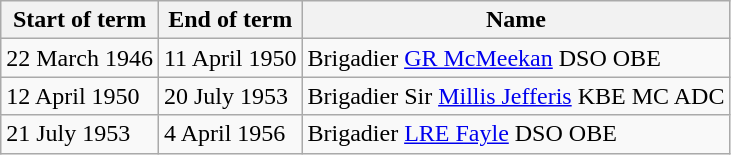<table class="wikitable">
<tr>
<th>Start of term</th>
<th>End of term</th>
<th>Name</th>
</tr>
<tr>
<td>22 March 1946</td>
<td>11 April 1950</td>
<td>Brigadier <a href='#'>GR McMeekan</a> DSO OBE</td>
</tr>
<tr>
<td>12 April 1950</td>
<td>20 July 1953</td>
<td>Brigadier Sir <a href='#'>Millis Jefferis</a> KBE MC ADC</td>
</tr>
<tr>
<td>21 July 1953</td>
<td>4 April 1956</td>
<td>Brigadier <a href='#'>LRE Fayle</a> DSO OBE</td>
</tr>
</table>
